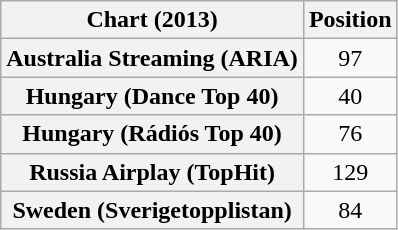<table class="wikitable sortable plainrowheaders" style="text-align:center">
<tr>
<th scope="col">Chart (2013)</th>
<th scope="col">Position</th>
</tr>
<tr>
<th scope="row">Australia Streaming (ARIA)</th>
<td>97</td>
</tr>
<tr>
<th scope="row">Hungary (Dance Top 40)</th>
<td style="text-align:center;">40</td>
</tr>
<tr>
<th scope="row">Hungary (Rádiós Top 40)</th>
<td align="center">76</td>
</tr>
<tr>
<th scope="row">Russia Airplay (TopHit)</th>
<td>129</td>
</tr>
<tr>
<th scope="row">Sweden (Sverigetopplistan)</th>
<td style="text-align:center;">84</td>
</tr>
</table>
